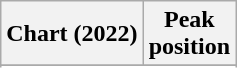<table class="wikitable sortable plainrowheaders" style="text-align:center">
<tr>
<th scope="col">Chart (2022)</th>
<th scope="col">Peak<br>position</th>
</tr>
<tr>
</tr>
<tr>
</tr>
</table>
